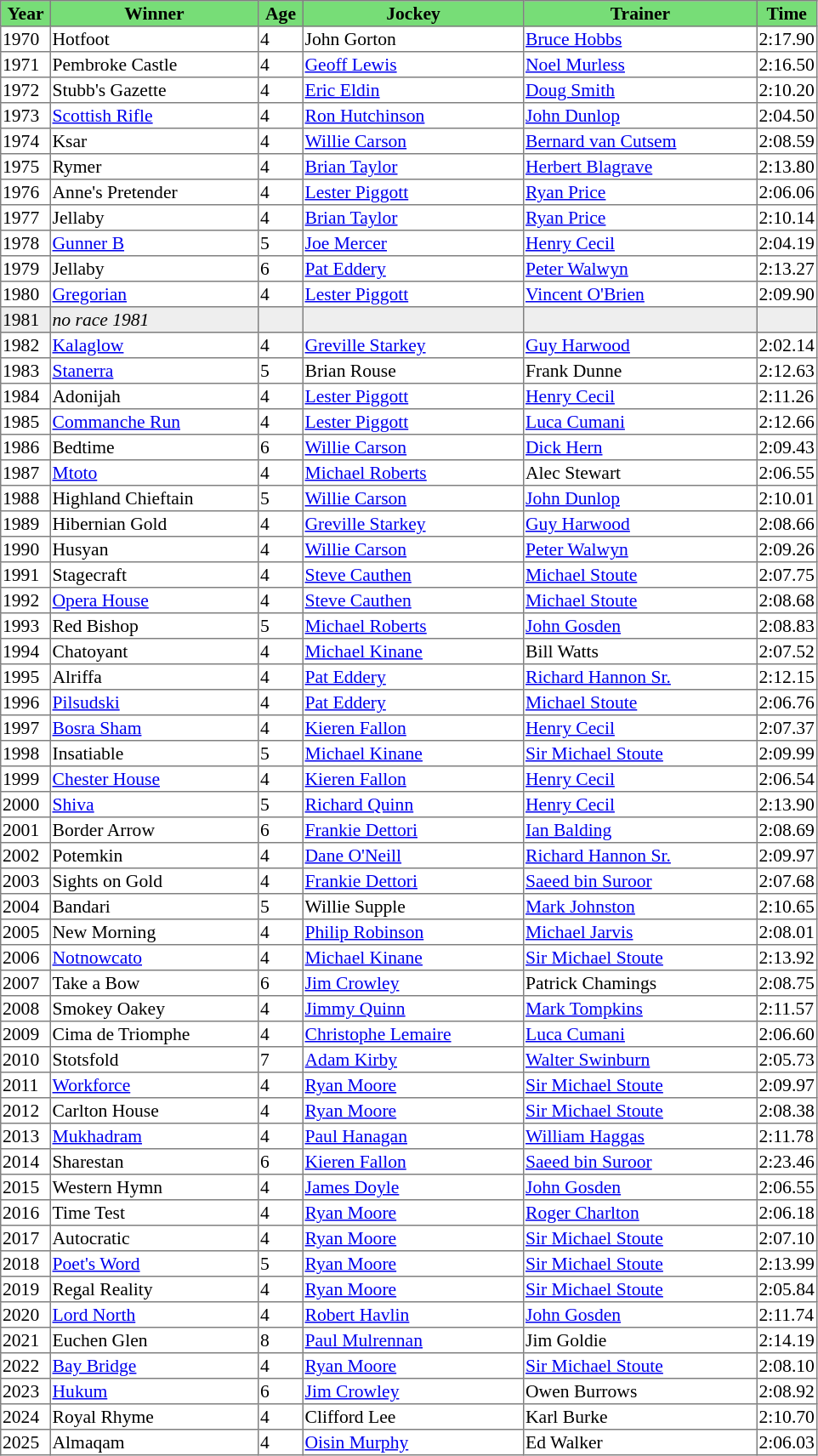<table class = "sortable" | border="1" style="border-collapse: collapse; font-size:90%">
<tr bgcolor="#77dd77" align="center">
<th width="36px"><strong>Year</strong><br></th>
<th width="160px"><strong>Winner</strong><br></th>
<th width="32px"><strong>Age</strong><br></th>
<th width="170px"><strong>Jockey</strong><br></th>
<th width="180px"><strong>Trainer</strong><br></th>
<th><strong>Time</strong><br></th>
</tr>
<tr>
<td>1970</td>
<td>Hotfoot</td>
<td>4</td>
<td>John Gorton</td>
<td><a href='#'>Bruce Hobbs</a></td>
<td>2:17.90</td>
</tr>
<tr>
<td>1971</td>
<td>Pembroke Castle</td>
<td>4</td>
<td><a href='#'>Geoff Lewis</a></td>
<td><a href='#'>Noel Murless</a></td>
<td>2:16.50</td>
</tr>
<tr>
<td>1972</td>
<td>Stubb's Gazette</td>
<td>4</td>
<td><a href='#'>Eric Eldin</a></td>
<td><a href='#'>Doug Smith</a></td>
<td>2:10.20</td>
</tr>
<tr>
<td>1973</td>
<td><a href='#'>Scottish Rifle</a></td>
<td>4</td>
<td><a href='#'>Ron Hutchinson</a></td>
<td><a href='#'>John Dunlop</a></td>
<td>2:04.50</td>
</tr>
<tr>
<td>1974</td>
<td>Ksar</td>
<td>4</td>
<td><a href='#'>Willie Carson</a></td>
<td><a href='#'>Bernard van Cutsem</a></td>
<td>2:08.59</td>
</tr>
<tr>
<td>1975</td>
<td>Rymer</td>
<td>4</td>
<td><a href='#'>Brian Taylor</a></td>
<td><a href='#'>Herbert Blagrave</a></td>
<td>2:13.80</td>
</tr>
<tr>
<td>1976</td>
<td>Anne's Pretender</td>
<td>4</td>
<td><a href='#'>Lester Piggott</a></td>
<td><a href='#'>Ryan Price</a></td>
<td>2:06.06</td>
</tr>
<tr>
<td>1977</td>
<td>Jellaby</td>
<td>4</td>
<td><a href='#'>Brian Taylor</a></td>
<td><a href='#'>Ryan Price</a></td>
<td>2:10.14</td>
</tr>
<tr>
<td>1978</td>
<td><a href='#'>Gunner B</a></td>
<td>5</td>
<td><a href='#'>Joe Mercer</a></td>
<td><a href='#'>Henry Cecil</a></td>
<td>2:04.19</td>
</tr>
<tr>
<td>1979</td>
<td>Jellaby</td>
<td>6</td>
<td><a href='#'>Pat Eddery</a></td>
<td><a href='#'>Peter Walwyn</a></td>
<td>2:13.27</td>
</tr>
<tr>
<td>1980</td>
<td><a href='#'>Gregorian</a></td>
<td>4</td>
<td><a href='#'>Lester Piggott</a></td>
<td><a href='#'>Vincent O'Brien</a></td>
<td>2:09.90</td>
</tr>
<tr bgcolor="#eeeeee">
<td><span>1981</span></td>
<td><em>no race 1981</em> </td>
<td></td>
<td></td>
<td></td>
<td></td>
</tr>
<tr>
<td>1982</td>
<td><a href='#'>Kalaglow</a></td>
<td>4</td>
<td><a href='#'>Greville Starkey</a></td>
<td><a href='#'>Guy Harwood</a></td>
<td>2:02.14</td>
</tr>
<tr>
<td>1983</td>
<td><a href='#'>Stanerra</a></td>
<td>5</td>
<td>Brian Rouse</td>
<td>Frank Dunne</td>
<td>2:12.63</td>
</tr>
<tr>
<td>1984</td>
<td>Adonijah</td>
<td>4</td>
<td><a href='#'>Lester Piggott</a></td>
<td><a href='#'>Henry Cecil</a></td>
<td>2:11.26</td>
</tr>
<tr>
<td>1985</td>
<td><a href='#'>Commanche Run</a></td>
<td>4</td>
<td><a href='#'>Lester Piggott</a></td>
<td><a href='#'>Luca Cumani</a></td>
<td>2:12.66</td>
</tr>
<tr>
<td>1986</td>
<td>Bedtime</td>
<td>6</td>
<td><a href='#'>Willie Carson</a></td>
<td><a href='#'>Dick Hern</a></td>
<td>2:09.43</td>
</tr>
<tr>
<td>1987</td>
<td><a href='#'>Mtoto</a></td>
<td>4</td>
<td><a href='#'>Michael Roberts</a></td>
<td>Alec Stewart</td>
<td>2:06.55</td>
</tr>
<tr>
<td>1988</td>
<td>Highland Chieftain</td>
<td>5</td>
<td><a href='#'>Willie Carson</a></td>
<td><a href='#'>John Dunlop</a></td>
<td>2:10.01</td>
</tr>
<tr>
<td>1989</td>
<td>Hibernian Gold</td>
<td>4</td>
<td><a href='#'>Greville Starkey</a></td>
<td><a href='#'>Guy Harwood</a></td>
<td>2:08.66</td>
</tr>
<tr>
<td>1990</td>
<td>Husyan</td>
<td>4</td>
<td><a href='#'>Willie Carson</a></td>
<td><a href='#'>Peter Walwyn</a></td>
<td>2:09.26</td>
</tr>
<tr>
<td>1991</td>
<td>Stagecraft</td>
<td>4</td>
<td><a href='#'>Steve Cauthen</a></td>
<td><a href='#'>Michael Stoute</a></td>
<td>2:07.75</td>
</tr>
<tr>
<td>1992</td>
<td><a href='#'>Opera House</a></td>
<td>4</td>
<td><a href='#'>Steve Cauthen</a></td>
<td><a href='#'>Michael Stoute</a></td>
<td>2:08.68</td>
</tr>
<tr>
<td>1993</td>
<td>Red Bishop</td>
<td>5</td>
<td><a href='#'>Michael Roberts</a></td>
<td><a href='#'>John Gosden</a></td>
<td>2:08.83</td>
</tr>
<tr>
<td>1994</td>
<td>Chatoyant</td>
<td>4</td>
<td><a href='#'>Michael Kinane</a></td>
<td>Bill Watts</td>
<td>2:07.52</td>
</tr>
<tr>
<td>1995</td>
<td>Alriffa</td>
<td>4</td>
<td><a href='#'>Pat Eddery</a></td>
<td><a href='#'>Richard Hannon Sr.</a></td>
<td>2:12.15</td>
</tr>
<tr>
<td>1996</td>
<td><a href='#'>Pilsudski</a></td>
<td>4</td>
<td><a href='#'>Pat Eddery</a></td>
<td><a href='#'>Michael Stoute</a></td>
<td>2:06.76</td>
</tr>
<tr>
<td>1997</td>
<td><a href='#'>Bosra Sham</a></td>
<td>4</td>
<td><a href='#'>Kieren Fallon</a></td>
<td><a href='#'>Henry Cecil</a></td>
<td>2:07.37</td>
</tr>
<tr>
<td>1998</td>
<td>Insatiable</td>
<td>5</td>
<td><a href='#'>Michael Kinane</a></td>
<td><a href='#'>Sir Michael Stoute</a></td>
<td>2:09.99</td>
</tr>
<tr>
<td>1999</td>
<td><a href='#'>Chester House</a></td>
<td>4</td>
<td><a href='#'>Kieren Fallon</a></td>
<td><a href='#'>Henry Cecil</a></td>
<td>2:06.54</td>
</tr>
<tr>
<td>2000</td>
<td><a href='#'>Shiva</a></td>
<td>5</td>
<td><a href='#'>Richard Quinn</a></td>
<td><a href='#'>Henry Cecil</a></td>
<td>2:13.90</td>
</tr>
<tr>
<td>2001</td>
<td>Border Arrow</td>
<td>6</td>
<td><a href='#'>Frankie Dettori</a></td>
<td><a href='#'>Ian Balding</a></td>
<td>2:08.69</td>
</tr>
<tr>
<td>2002</td>
<td>Potemkin</td>
<td>4</td>
<td><a href='#'>Dane O'Neill</a></td>
<td><a href='#'>Richard Hannon Sr.</a></td>
<td>2:09.97</td>
</tr>
<tr>
<td>2003</td>
<td>Sights on Gold</td>
<td>4</td>
<td><a href='#'>Frankie Dettori</a></td>
<td><a href='#'>Saeed bin Suroor</a></td>
<td>2:07.68</td>
</tr>
<tr>
<td>2004</td>
<td>Bandari</td>
<td>5</td>
<td>Willie Supple</td>
<td><a href='#'>Mark Johnston</a></td>
<td>2:10.65</td>
</tr>
<tr>
<td>2005</td>
<td>New Morning</td>
<td>4</td>
<td><a href='#'>Philip Robinson</a></td>
<td><a href='#'>Michael Jarvis</a></td>
<td>2:08.01</td>
</tr>
<tr>
<td>2006</td>
<td><a href='#'>Notnowcato</a></td>
<td>4</td>
<td><a href='#'>Michael Kinane</a></td>
<td><a href='#'>Sir Michael Stoute</a></td>
<td>2:13.92</td>
</tr>
<tr>
<td>2007</td>
<td>Take a Bow</td>
<td>6</td>
<td><a href='#'>Jim Crowley</a></td>
<td>Patrick Chamings</td>
<td>2:08.75</td>
</tr>
<tr>
<td>2008</td>
<td>Smokey Oakey</td>
<td>4</td>
<td><a href='#'>Jimmy Quinn</a></td>
<td><a href='#'>Mark Tompkins</a></td>
<td>2:11.57</td>
</tr>
<tr>
<td>2009</td>
<td>Cima de Triomphe</td>
<td>4</td>
<td><a href='#'>Christophe Lemaire</a></td>
<td><a href='#'>Luca Cumani</a></td>
<td>2:06.60</td>
</tr>
<tr>
<td>2010</td>
<td>Stotsfold</td>
<td>7</td>
<td><a href='#'>Adam Kirby</a></td>
<td><a href='#'>Walter Swinburn</a></td>
<td>2:05.73</td>
</tr>
<tr>
<td>2011</td>
<td><a href='#'>Workforce</a></td>
<td>4</td>
<td><a href='#'>Ryan Moore</a></td>
<td><a href='#'>Sir Michael Stoute</a></td>
<td>2:09.97</td>
</tr>
<tr>
<td>2012</td>
<td>Carlton House</td>
<td>4</td>
<td><a href='#'>Ryan Moore</a></td>
<td><a href='#'>Sir Michael Stoute</a></td>
<td>2:08.38</td>
</tr>
<tr>
<td>2013</td>
<td><a href='#'>Mukhadram</a></td>
<td>4</td>
<td><a href='#'>Paul Hanagan</a></td>
<td><a href='#'>William Haggas</a></td>
<td>2:11.78</td>
</tr>
<tr>
<td>2014</td>
<td>Sharestan</td>
<td>6</td>
<td><a href='#'>Kieren Fallon</a></td>
<td><a href='#'>Saeed bin Suroor</a></td>
<td>2:23.46</td>
</tr>
<tr>
<td>2015</td>
<td>Western Hymn</td>
<td>4</td>
<td><a href='#'>James Doyle</a></td>
<td><a href='#'>John Gosden</a></td>
<td>2:06.55</td>
</tr>
<tr>
<td>2016</td>
<td>Time Test</td>
<td>4</td>
<td><a href='#'>Ryan Moore</a></td>
<td><a href='#'>Roger Charlton</a></td>
<td>2:06.18</td>
</tr>
<tr>
<td>2017</td>
<td>Autocratic</td>
<td>4</td>
<td><a href='#'>Ryan Moore</a></td>
<td><a href='#'>Sir Michael Stoute</a></td>
<td>2:07.10</td>
</tr>
<tr>
<td>2018</td>
<td><a href='#'>Poet's Word</a></td>
<td>5</td>
<td><a href='#'>Ryan Moore</a></td>
<td><a href='#'>Sir Michael Stoute</a></td>
<td>2:13.99</td>
</tr>
<tr>
<td>2019</td>
<td>Regal Reality</td>
<td>4</td>
<td><a href='#'>Ryan Moore</a></td>
<td><a href='#'>Sir Michael Stoute</a></td>
<td>2:05.84</td>
</tr>
<tr>
<td>2020</td>
<td><a href='#'>Lord North</a></td>
<td>4</td>
<td><a href='#'>Robert Havlin</a></td>
<td><a href='#'>John Gosden</a></td>
<td>2:11.74</td>
</tr>
<tr>
<td>2021</td>
<td>Euchen Glen</td>
<td>8</td>
<td><a href='#'>Paul Mulrennan</a></td>
<td>Jim Goldie</td>
<td>2:14.19</td>
</tr>
<tr>
<td>2022</td>
<td><a href='#'>Bay Bridge</a></td>
<td>4</td>
<td><a href='#'>Ryan Moore</a></td>
<td><a href='#'>Sir Michael Stoute</a></td>
<td>2:08.10</td>
</tr>
<tr>
<td>2023</td>
<td><a href='#'>Hukum</a></td>
<td>6</td>
<td><a href='#'>Jim Crowley</a></td>
<td>Owen Burrows</td>
<td>2:08.92</td>
</tr>
<tr>
<td>2024</td>
<td>Royal Rhyme</td>
<td>4</td>
<td>Clifford Lee</td>
<td>Karl Burke</td>
<td>2:10.70</td>
</tr>
<tr>
<td>2025</td>
<td>Almaqam</td>
<td>4</td>
<td><a href='#'>Oisin Murphy</a></td>
<td>Ed Walker</td>
<td>2:06.03</td>
</tr>
</table>
